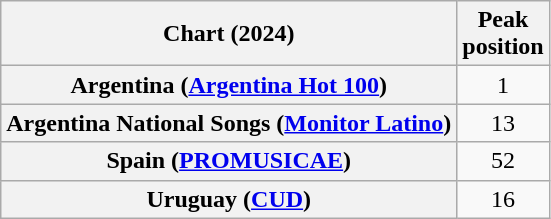<table class="wikitable sortable plainrowheaders" style="text-align:center">
<tr>
<th scope="col">Chart (2024)</th>
<th scope="col">Peak<br>position</th>
</tr>
<tr>
<th scope="row">Argentina (<a href='#'>Argentina Hot 100</a>)</th>
<td>1</td>
</tr>
<tr>
<th scope="row">Argentina National Songs (<a href='#'>Monitor Latino</a>)</th>
<td>13</td>
</tr>
<tr>
<th scope="row">Spain (<a href='#'>PROMUSICAE</a>)</th>
<td>52</td>
</tr>
<tr>
<th scope="row">Uruguay (<a href='#'>CUD</a>)</th>
<td>16</td>
</tr>
</table>
